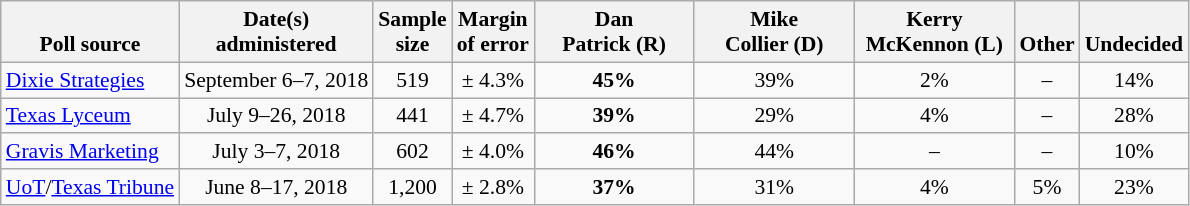<table class="wikitable" style="font-size:90%;text-align:center;">
<tr valign=bottom>
<th>Poll source</th>
<th>Date(s)<br>administered</th>
<th>Sample<br>size</th>
<th>Margin<br>of error</th>
<th style="width:100px;">Dan<br>Patrick (R)</th>
<th style="width:100px;">Mike<br>Collier (D)</th>
<th style="width:100px;">Kerry<br>McKennon (L)</th>
<th>Other</th>
<th>Undecided</th>
</tr>
<tr>
<td style="text-align:left;"><a href='#'>Dixie Strategies</a></td>
<td align=center>September 6–7, 2018</td>
<td align=center>519</td>
<td>± 4.3%</td>
<td><strong>45%</strong></td>
<td align=center>39%</td>
<td align=center>2%</td>
<td align=center>–</td>
<td align=center>14%</td>
</tr>
<tr>
<td style="text-align:left;"><a href='#'>Texas Lyceum</a></td>
<td align=center>July 9–26, 2018</td>
<td align=center>441</td>
<td>± 4.7%</td>
<td><strong>39%</strong></td>
<td align=center>29%</td>
<td align=center>4%</td>
<td align=center>–</td>
<td align=center>28%</td>
</tr>
<tr>
<td style="text-align:left;"><a href='#'>Gravis Marketing</a></td>
<td align=center>July 3–7, 2018</td>
<td align=center>602</td>
<td>± 4.0%</td>
<td><strong>46%</strong></td>
<td align=center>44%</td>
<td align=center>–</td>
<td align=center>–</td>
<td align=center>10%</td>
</tr>
<tr>
<td style="text-align:left;"><a href='#'>UoT</a>/<a href='#'>Texas Tribune</a></td>
<td align=center>June 8–17, 2018</td>
<td align=center>1,200</td>
<td>± 2.8%</td>
<td><strong>37%</strong></td>
<td align=center>31%</td>
<td align=center>4%</td>
<td align=center>5%</td>
<td align=center>23%</td>
</tr>
</table>
